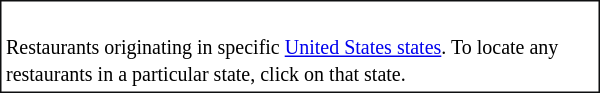<table cellpadding=1 style="border: 1px solid #0E0F10; background-color: transparent" align=center width=400px>
<tr>
<td><br>
<small>Restaurants originating in specific <a href='#'>United States states</a>. To locate any restaurants in a particular state, click on that state.</small></td>
</tr>
</table>
